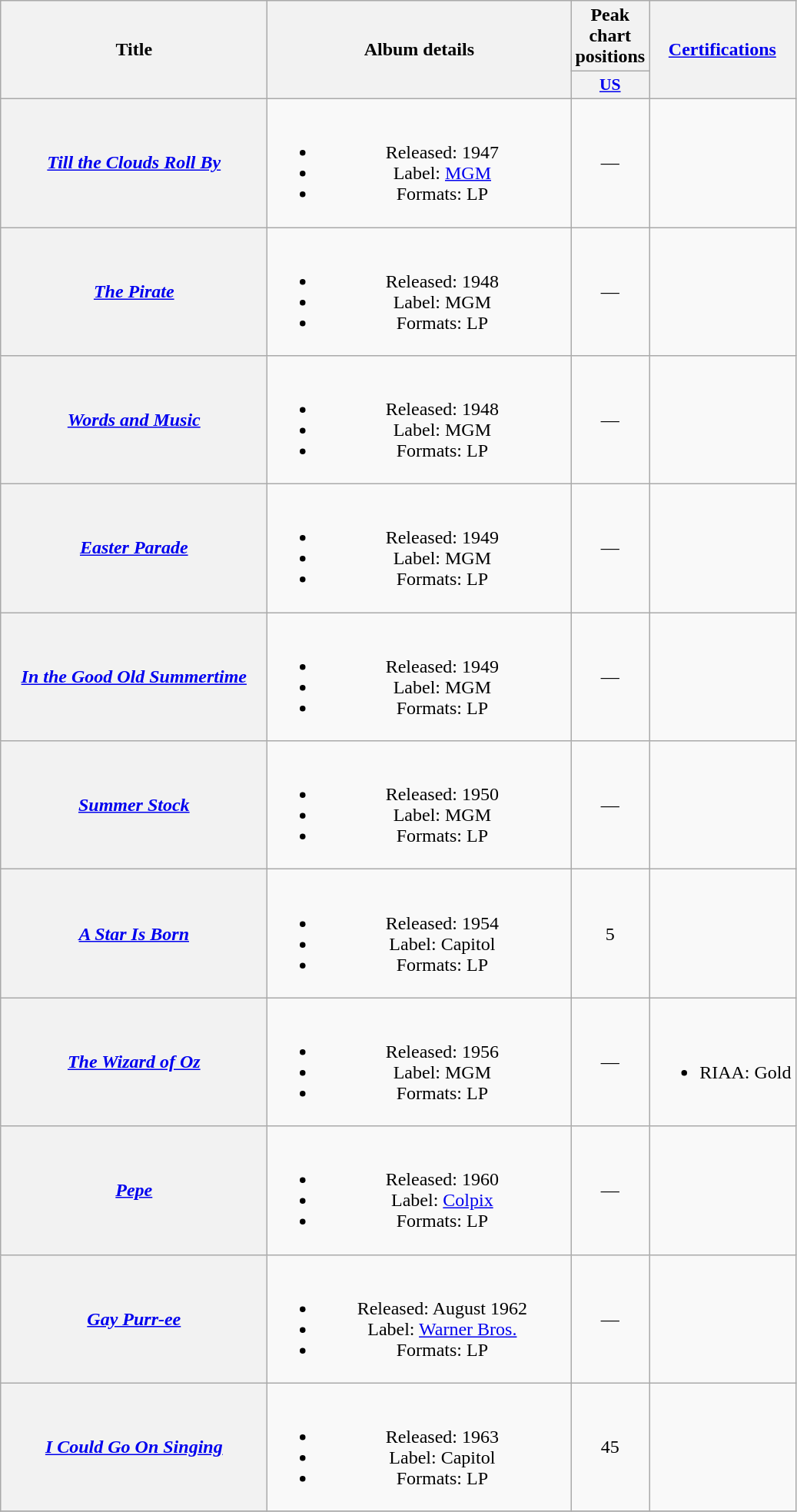<table class="wikitable plainrowheaders" style="text-align:center;" border="1">
<tr>
<th scope="col" rowspan="2" style="width:14em;">Title</th>
<th scope="col" rowspan="2" style="width:16em;">Album details</th>
<th scope="col" colspan="1">Peak chart positions</th>
<th scope="col" rowspan="2"><a href='#'>Certifications</a></th>
</tr>
<tr>
<th scope="col" style="width:3em;font-size:90%;"><a href='#'>US</a><br></th>
</tr>
<tr>
<th scope="row"><em><a href='#'>Till the Clouds Roll By</a></em></th>
<td><br><ul><li>Released: 1947</li><li>Label: <a href='#'>MGM</a></li><li>Formats: LP</li></ul></td>
<td>—</td>
<td></td>
</tr>
<tr>
<th scope="row"><em><a href='#'>The Pirate</a></em></th>
<td><br><ul><li>Released: 1948</li><li>Label: MGM</li><li>Formats: LP</li></ul></td>
<td>—</td>
<td></td>
</tr>
<tr>
<th scope="row"><em><a href='#'>Words and Music</a></em></th>
<td><br><ul><li>Released: 1948</li><li>Label: MGM</li><li>Formats: LP</li></ul></td>
<td>—</td>
<td></td>
</tr>
<tr>
<th scope="row"><em><a href='#'>Easter Parade</a></em></th>
<td><br><ul><li>Released: 1949</li><li>Label: MGM</li><li>Formats: LP</li></ul></td>
<td>—</td>
<td></td>
</tr>
<tr>
<th scope="row"><em><a href='#'>In the Good Old Summertime</a></em></th>
<td><br><ul><li>Released: 1949</li><li>Label: MGM</li><li>Formats: LP</li></ul></td>
<td>—</td>
<td></td>
</tr>
<tr>
<th scope="row"><em><a href='#'>Summer Stock</a></em></th>
<td><br><ul><li>Released: 1950</li><li>Label: MGM</li><li>Formats: LP</li></ul></td>
<td>—</td>
<td></td>
</tr>
<tr>
<th scope="row"><em><a href='#'>A Star Is Born</a></em></th>
<td><br><ul><li>Released: 1954</li><li>Label: Capitol</li><li>Formats: LP</li></ul></td>
<td>5</td>
<td></td>
</tr>
<tr>
<th scope="row"><em><a href='#'>The Wizard of Oz</a></em></th>
<td><br><ul><li>Released: 1956</li><li>Label: MGM</li><li>Formats: LP</li></ul></td>
<td>—</td>
<td><br><ul><li>RIAA: Gold</li></ul></td>
</tr>
<tr>
<th scope="row"><em><a href='#'>Pepe</a></em></th>
<td><br><ul><li>Released: 1960</li><li>Label: <a href='#'>Colpix</a></li><li>Formats: LP</li></ul></td>
<td>—</td>
<td></td>
</tr>
<tr>
<th scope="row"><em><a href='#'>Gay Purr-ee</a></em></th>
<td><br><ul><li>Released: August 1962</li><li>Label: <a href='#'>Warner Bros.</a></li><li>Formats: LP</li></ul></td>
<td>—</td>
<td></td>
</tr>
<tr>
<th scope="row"><em><a href='#'>I Could Go On Singing</a></em></th>
<td><br><ul><li>Released: 1963</li><li>Label: Capitol</li><li>Formats: LP</li></ul></td>
<td>45</td>
<td></td>
</tr>
<tr>
</tr>
</table>
